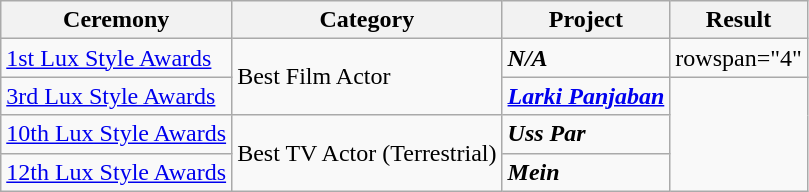<table class="wikitable style">
<tr>
<th>Ceremony</th>
<th>Category</th>
<th>Project</th>
<th>Result</th>
</tr>
<tr>
<td><a href='#'>1st Lux Style Awards</a></td>
<td rowspan="2">Best Film Actor</td>
<td><strong><em>N/A</em></strong></td>
<td>rowspan="4" </td>
</tr>
<tr>
<td><a href='#'>3rd Lux Style Awards</a></td>
<td><strong><em><a href='#'>Larki Panjaban</a></em></strong></td>
</tr>
<tr>
<td><a href='#'>10th Lux Style Awards</a></td>
<td rowspan="2">Best TV Actor (Terrestrial)</td>
<td><strong><em>Uss Par</em></strong></td>
</tr>
<tr>
<td><a href='#'>12th Lux Style Awards</a></td>
<td><strong><em>Mein</em></strong></td>
</tr>
</table>
